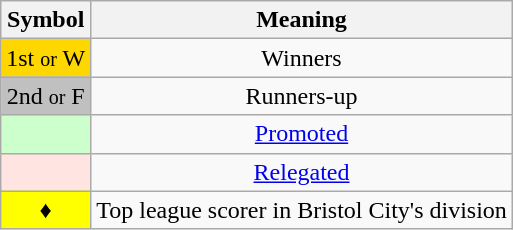<table class="wikitable" style="text-align:center">
<tr>
<th scope=col>Symbol</th>
<th scope=col>Meaning</th>
</tr>
<tr>
<td style=background:gold>1st <small>or</small> W</td>
<td>Winners</td>
</tr>
<tr>
<td style=background:silver>2nd <small>or</small> F</td>
<td>Runners-up</td>
</tr>
<tr>
<td style=background:#cfc></td>
<td><a href='#'>Promoted</a></td>
</tr>
<tr>
<td style=background:MistyRose></td>
<td><a href='#'>Relegated</a></td>
</tr>
<tr>
<td style=background:yellow>♦</td>
<td>Top league scorer in Bristol City's division</td>
</tr>
</table>
